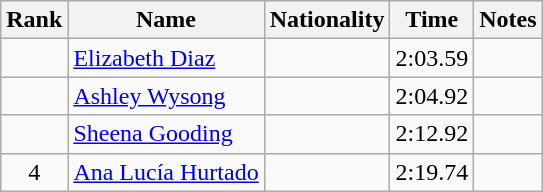<table class="wikitable sortable" style="text-align:center">
<tr>
<th>Rank</th>
<th>Name</th>
<th>Nationality</th>
<th>Time</th>
<th>Notes</th>
</tr>
<tr>
<td align=center></td>
<td align=left><a href='#'>Elizabeth Diaz</a></td>
<td align=left></td>
<td>2:03.59</td>
<td></td>
</tr>
<tr>
<td align=center></td>
<td align=left><a href='#'>Ashley Wysong</a></td>
<td align=left></td>
<td>2:04.92</td>
<td></td>
</tr>
<tr>
<td align=center></td>
<td align=left><a href='#'>Sheena Gooding</a></td>
<td align=left></td>
<td>2:12.92</td>
<td></td>
</tr>
<tr>
<td align=center>4</td>
<td align=left><a href='#'>Ana Lucía Hurtado</a></td>
<td align=left></td>
<td>2:19.74</td>
<td></td>
</tr>
</table>
